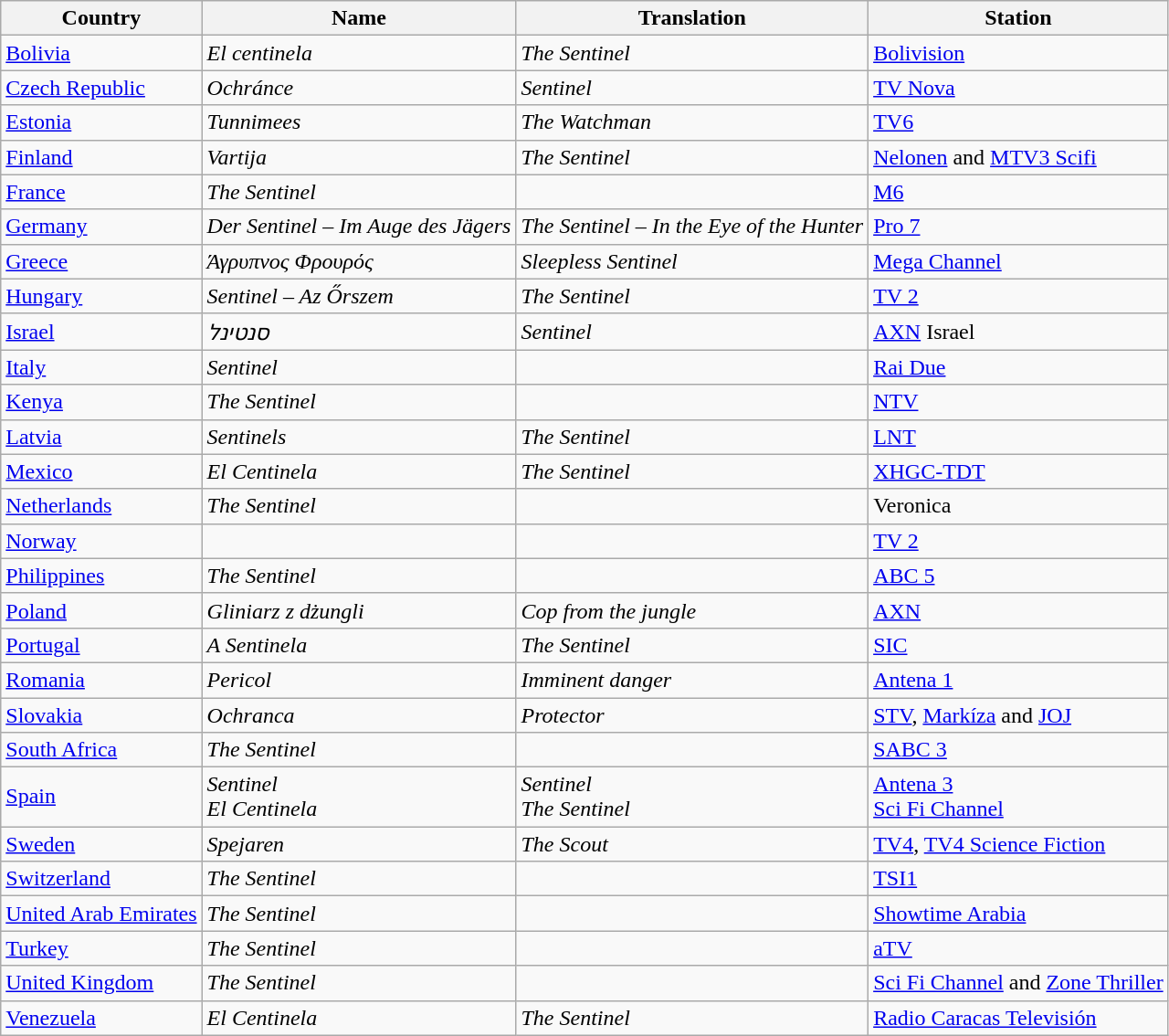<table class="wikitable">
<tr>
<th>Country</th>
<th>Name</th>
<th>Translation</th>
<th>Station</th>
</tr>
<tr>
<td><a href='#'>Bolivia</a></td>
<td><em>El centinela</em></td>
<td><em>The Sentinel</em></td>
<td><a href='#'>Bolivision</a></td>
</tr>
<tr>
<td><a href='#'>Czech Republic</a></td>
<td><em>Ochránce</em></td>
<td><em>Sentinel</em></td>
<td><a href='#'>TV Nova</a></td>
</tr>
<tr>
<td><a href='#'>Estonia</a></td>
<td><em>Tunnimees</em></td>
<td><em>The Watchman</em></td>
<td><a href='#'>TV6</a></td>
</tr>
<tr>
<td><a href='#'>Finland</a></td>
<td><em>Vartija</em></td>
<td><em>The Sentinel</em></td>
<td><a href='#'>Nelonen</a> and <a href='#'>MTV3 Scifi</a></td>
</tr>
<tr>
<td><a href='#'>France</a></td>
<td><em>The Sentinel</em></td>
<td><em> </em></td>
<td><a href='#'>M6</a></td>
</tr>
<tr>
<td><a href='#'>Germany</a></td>
<td><em>Der Sentinel – Im Auge des Jägers</em></td>
<td><em>The Sentinel – In the Eye of the Hunter</em></td>
<td><a href='#'>Pro 7</a></td>
</tr>
<tr>
<td><a href='#'>Greece</a></td>
<td><em>Άγρυπνος Φρουρός</em></td>
<td><em>Sleepless Sentinel</em></td>
<td><a href='#'>Mega Channel</a></td>
</tr>
<tr>
<td><a href='#'>Hungary</a></td>
<td><em>Sentinel – Az Őrszem</em></td>
<td><em>The Sentinel</em></td>
<td><a href='#'>TV 2</a></td>
</tr>
<tr>
<td><a href='#'>Israel</a></td>
<td><em>סנטינל</em></td>
<td><em>Sentinel</em></td>
<td><a href='#'>AXN</a> Israel</td>
</tr>
<tr>
<td><a href='#'>Italy</a></td>
<td><em>Sentinel</em></td>
<td></td>
<td><a href='#'>Rai Due</a></td>
</tr>
<tr>
<td><a href='#'>Kenya</a></td>
<td><em>The Sentinel</em></td>
<td></td>
<td><a href='#'>NTV</a></td>
</tr>
<tr>
<td><a href='#'>Latvia</a></td>
<td><em>Sentinels</em></td>
<td><em>The Sentinel</em></td>
<td><a href='#'>LNT</a></td>
</tr>
<tr>
<td><a href='#'>Mexico</a></td>
<td><em>El Centinela</em></td>
<td><em>The Sentinel</em></td>
<td><a href='#'>XHGC-TDT</a></td>
</tr>
<tr>
<td><a href='#'>Netherlands</a></td>
<td><em>The Sentinel</em></td>
<td></td>
<td>Veronica</td>
</tr>
<tr>
<td><a href='#'>Norway</a></td>
<td></td>
<td></td>
<td><a href='#'>TV 2</a></td>
</tr>
<tr>
<td><a href='#'>Philippines</a></td>
<td><em>The Sentinel</em></td>
<td></td>
<td><a href='#'>ABC 5</a></td>
</tr>
<tr>
<td><a href='#'>Poland</a></td>
<td><em>Gliniarz z dżungli</em></td>
<td><em>Cop from the jungle</em></td>
<td><a href='#'>AXN</a></td>
</tr>
<tr>
<td><a href='#'>Portugal</a></td>
<td><em>A Sentinela</em></td>
<td><em>The Sentinel</em></td>
<td><a href='#'>SIC</a></td>
</tr>
<tr>
<td><a href='#'>Romania</a></td>
<td><em>Pericol </em></td>
<td><em>Imminent danger</em></td>
<td><a href='#'>Antena 1</a></td>
</tr>
<tr>
<td><a href='#'>Slovakia</a></td>
<td><em>Ochranca</em></td>
<td><em>Protector</em></td>
<td><a href='#'>STV</a>, <a href='#'>Markíza</a> and <a href='#'>JOJ</a></td>
</tr>
<tr>
<td><a href='#'>South Africa</a></td>
<td><em>The Sentinel</em></td>
<td></td>
<td><a href='#'>SABC 3</a></td>
</tr>
<tr>
<td><a href='#'>Spain</a></td>
<td><em>Sentinel</em> <br><em>El Centinela</em></td>
<td><em>Sentinel</em><br><em>The Sentinel</em></td>
<td><a href='#'>Antena 3</a><br> <a href='#'>Sci Fi Channel</a></td>
</tr>
<tr>
<td><a href='#'>Sweden</a></td>
<td><em>Spejaren</em></td>
<td><em>The Scout</em></td>
<td><a href='#'>TV4</a>, <a href='#'>TV4 Science Fiction</a></td>
</tr>
<tr>
<td><a href='#'>Switzerland</a></td>
<td><em>The Sentinel</em></td>
<td></td>
<td><a href='#'>TSI1</a></td>
</tr>
<tr>
<td><a href='#'>United Arab Emirates</a></td>
<td><em>The Sentinel</em></td>
<td></td>
<td><a href='#'>Showtime Arabia</a></td>
</tr>
<tr>
<td><a href='#'>Turkey</a></td>
<td><em>The Sentinel</em></td>
<td></td>
<td><a href='#'>aTV</a></td>
</tr>
<tr>
<td><a href='#'>United Kingdom</a></td>
<td><em>The Sentinel</em></td>
<td></td>
<td><a href='#'>Sci Fi Channel</a> and <a href='#'>Zone Thriller</a></td>
</tr>
<tr>
<td><a href='#'>Venezuela</a></td>
<td><em>El Centinela</em></td>
<td><em>The Sentinel</em></td>
<td><a href='#'>Radio Caracas Televisión</a></td>
</tr>
</table>
